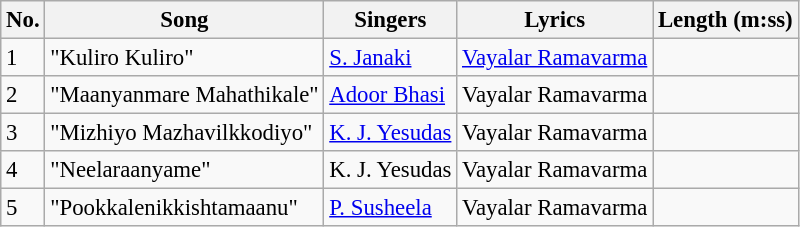<table class="wikitable" style="font-size:95%;">
<tr>
<th>No.</th>
<th>Song</th>
<th>Singers</th>
<th>Lyrics</th>
<th>Length (m:ss)</th>
</tr>
<tr>
<td>1</td>
<td>"Kuliro Kuliro"</td>
<td><a href='#'>S. Janaki</a></td>
<td><a href='#'>Vayalar Ramavarma</a></td>
<td></td>
</tr>
<tr>
<td>2</td>
<td>"Maanyanmare Mahathikale"</td>
<td><a href='#'>Adoor Bhasi</a></td>
<td>Vayalar Ramavarma</td>
<td></td>
</tr>
<tr>
<td>3</td>
<td>"Mizhiyo Mazhavilkkodiyo"</td>
<td><a href='#'>K. J. Yesudas</a></td>
<td>Vayalar Ramavarma</td>
<td></td>
</tr>
<tr>
<td>4</td>
<td>"Neelaraanyame"</td>
<td>K. J. Yesudas</td>
<td>Vayalar Ramavarma</td>
<td></td>
</tr>
<tr>
<td>5</td>
<td>"Pookkalenikkishtamaanu"</td>
<td><a href='#'>P. Susheela</a></td>
<td>Vayalar Ramavarma</td>
<td></td>
</tr>
</table>
